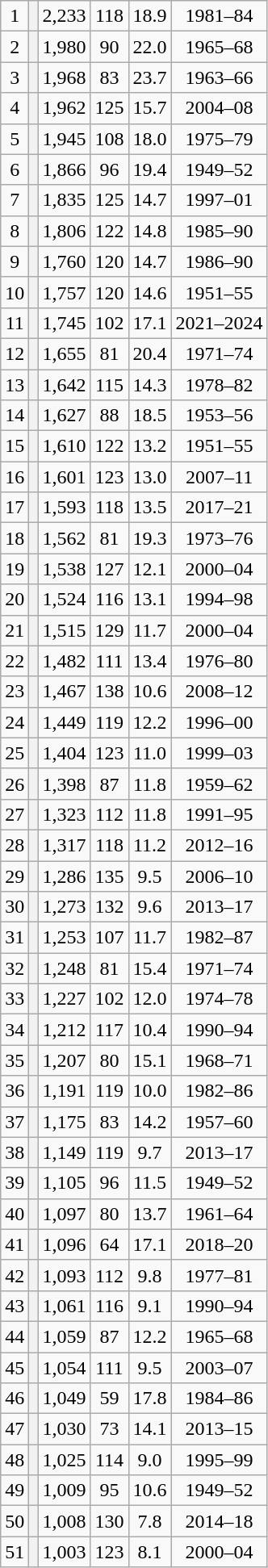<table class="wikitable sortable" style="text-align:center">
<tr>
<td align="center">1</td>
<th scope="row"></th>
<td align="center">2,233</td>
<td align="center">118</td>
<td align="center">18.9</td>
<td align="center">1981–84</td>
</tr>
<tr>
<td align="center">2</td>
<th scope="row"></th>
<td align="center">1,980</td>
<td align="center">90</td>
<td align="center">22.0</td>
<td align="center">1965–68</td>
</tr>
<tr>
<td align="center">3</td>
<th scope="row"></th>
<td align="center">1,968</td>
<td align="center">83</td>
<td align="center">23.7</td>
<td align="center">1963–66</td>
</tr>
<tr>
<td align="center">4</td>
<th scope="row"></th>
<td align="center">1,962</td>
<td align="center">125</td>
<td align="center">15.7</td>
<td align="center">2004–08</td>
</tr>
<tr>
<td align="center">5</td>
<th scope="row"></th>
<td align="center">1,945</td>
<td align="center">108</td>
<td align="center">18.0</td>
<td align="center">1975–79</td>
</tr>
<tr>
<td align="center">6</td>
<th scope="row"></th>
<td align="center">1,866</td>
<td align="center">96</td>
<td align="center">19.4</td>
<td align="center">1949–52</td>
</tr>
<tr>
<td align="center">7</td>
<th scope="row"></th>
<td align="center">1,835</td>
<td align="center">125</td>
<td align="center">14.7</td>
<td align="center">1997–01</td>
</tr>
<tr>
<td align="center">8</td>
<th scope="row"></th>
<td align="center">1,806</td>
<td align="center">122</td>
<td align="center">14.8</td>
<td align="center">1985–90</td>
</tr>
<tr>
<td align="center">9</td>
<th scope="row"></th>
<td align="center">1,760</td>
<td align="center">120</td>
<td align="center">14.7</td>
<td align="center">1986–90</td>
</tr>
<tr>
<td align="center">10</td>
<th scope="row"></th>
<td align="center">1,757</td>
<td align="center">120</td>
<td align="center">14.6</td>
<td align="center">1951–55</td>
</tr>
<tr>
<td align="center">11</td>
<th scope="row"></th>
<td align="center">1,745</td>
<td align="center">102</td>
<td align="center">17.1</td>
<td align="center">2021–2024</td>
</tr>
<tr>
<td align="center">12</td>
<th scope="row"></th>
<td align="center">1,655</td>
<td align="center">81</td>
<td align="center">20.4</td>
<td align="center">1971–74</td>
</tr>
<tr>
<td align="center">13</td>
<th scope="row"></th>
<td align="center">1,642</td>
<td align="center">115</td>
<td align="center">14.3</td>
<td align="center">1978–82</td>
</tr>
<tr>
<td align="center">14</td>
<th scope="row"></th>
<td align="center">1,627</td>
<td align="center">88</td>
<td align="center">18.5</td>
<td align="center">1953–56</td>
</tr>
<tr>
<td align="center">15</td>
<th scope="row"></th>
<td align="center">1,610</td>
<td align="center">122</td>
<td align="center">13.2</td>
<td align="center">1951–55</td>
</tr>
<tr>
<td align="center">16</td>
<th scope="row"></th>
<td align="center">1,601</td>
<td align="center">123</td>
<td align="center">13.0</td>
<td align="center">2007–11</td>
</tr>
<tr>
<td align="center">17</td>
<th scope="row"></th>
<td align="center">1,593</td>
<td align="center">118</td>
<td align="center">13.5</td>
<td align="center">2017–21</td>
</tr>
<tr>
<td align="center">18</td>
<th scope="row"></th>
<td align="center">1,562</td>
<td align="center">81</td>
<td align="center">19.3</td>
<td align="center">1973–76</td>
</tr>
<tr>
<td align="center">19</td>
<th scope="row"></th>
<td align="center">1,538</td>
<td align="center">127</td>
<td align="center">12.1</td>
<td align="center">2000–04</td>
</tr>
<tr>
<td align="center">20</td>
<th scope="row"></th>
<td align="center">1,524</td>
<td align="center">116</td>
<td align="center">13.1</td>
<td align="center">1994–98</td>
</tr>
<tr>
<td align="center">21</td>
<th scope="row"></th>
<td align="center">1,515</td>
<td align="center">129</td>
<td align="center">11.7</td>
<td align="center">2000–04</td>
</tr>
<tr>
<td align="center">22</td>
<th scope="row"></th>
<td align="center">1,482</td>
<td align="center">111</td>
<td align="center">13.4</td>
<td align="center">1976–80</td>
</tr>
<tr>
<td align="center">23</td>
<th scope="row"></th>
<td align="center">1,467</td>
<td align="center">138</td>
<td align="center">10.6</td>
<td align="center">2008–12</td>
</tr>
<tr>
<td align="center">24</td>
<th scope="row"></th>
<td align="center">1,449</td>
<td align="center">119</td>
<td align="center">12.2</td>
<td align="center">1996–00</td>
</tr>
<tr>
<td align="center">25</td>
<th scope="row"></th>
<td align="center">1,404</td>
<td align="center">123</td>
<td align="center">11.0</td>
<td align="center">1999–03</td>
</tr>
<tr>
<td align="center">26</td>
<th scope="row"></th>
<td align="center">1,398</td>
<td align="center">87</td>
<td align="center">11.8</td>
<td align="center">1959–62</td>
</tr>
<tr>
<td align="center">27</td>
<th scope="row"></th>
<td align="center">1,323</td>
<td align="center">112</td>
<td align="center">11.8</td>
<td align="center">1991–95</td>
</tr>
<tr>
<td align="center">28</td>
<th scope="row"></th>
<td align="center">1,317</td>
<td align="center">118</td>
<td align="center">11.2</td>
<td align="center">2012–16</td>
</tr>
<tr>
<td align="center">29</td>
<th scope="row"></th>
<td align="center">1,286</td>
<td align="center">135</td>
<td align="center">9.5</td>
<td align="center">2006–10</td>
</tr>
<tr>
<td align="center">30</td>
<th scope="row"></th>
<td align="center">1,273</td>
<td align="center">132</td>
<td align="center">9.6</td>
<td align="center">2013–17</td>
</tr>
<tr>
<td align="center">31</td>
<th scope="row"></th>
<td align="center">1,253</td>
<td align="center">107</td>
<td align="center">11.7</td>
<td align="center">1982–87</td>
</tr>
<tr>
<td align="center">32</td>
<th scope="row"></th>
<td align="center">1,248</td>
<td align="center">81</td>
<td align="center">15.4</td>
<td align="center">1971–74</td>
</tr>
<tr>
<td align="center">33</td>
<th scope="row"></th>
<td align="center">1,227</td>
<td align="center">102</td>
<td align="center">12.0</td>
<td align="center">1974–78</td>
</tr>
<tr>
<td align="center">34</td>
<th scope="row"></th>
<td align="center">1,212</td>
<td align="center">117</td>
<td align="center">10.4</td>
<td align="center">1990–94</td>
</tr>
<tr>
<td align="center">35</td>
<th scope="row"></th>
<td align="center">1,207</td>
<td align="center">80</td>
<td align="center">15.1</td>
<td align="center">1968–71</td>
</tr>
<tr>
<td align="center">36</td>
<th scope="row"></th>
<td align="center">1,191</td>
<td align="center">119</td>
<td align="center">10.0</td>
<td align="center">1982–86</td>
</tr>
<tr>
<td align="center">37</td>
<th scope="row"><br></th>
<td align="center">1,175</td>
<td align="center">83</td>
<td align="center">14.2</td>
<td align="center">1957–60</td>
</tr>
<tr>
<td align="center">38</td>
<th scope="row"></th>
<td align="center">1,149</td>
<td align="center">119</td>
<td align="center">9.7</td>
<td align="center">2013–17</td>
</tr>
<tr>
<td align="center">39</td>
<th scope="row"></th>
<td align="center">1,105</td>
<td align="center">96</td>
<td align="center">11.5</td>
<td align="center">1949–52</td>
</tr>
<tr>
<td align="center">40</td>
<th scope="row"></th>
<td align="center">1,097</td>
<td align="center">80</td>
<td align="center">13.7</td>
<td align="center">1961–64</td>
</tr>
<tr>
<td align="center">41</td>
<th scope="row"></th>
<td align="center">1,096</td>
<td align="center">64</td>
<td align="center">17.1</td>
<td align="center">2018–20</td>
</tr>
<tr>
<td align="center">42</td>
<th scope="row"></th>
<td align="center">1,093</td>
<td align="center">112</td>
<td align="center">9.8</td>
<td align="center">1977–81</td>
</tr>
<tr>
<td align="center">43</td>
<th scope="row"></th>
<td align="center">1,061</td>
<td align="center">116</td>
<td align="center">9.1</td>
<td align="center">1990–94</td>
</tr>
<tr>
<td align="center">44</td>
<th scope="row"></th>
<td align="center">1,059</td>
<td align="center">87</td>
<td align="center">12.2</td>
<td align="center">1965–68</td>
</tr>
<tr>
<td align="center">45</td>
<th scope="row"></th>
<td align="center">1,054</td>
<td align="center">111</td>
<td align="center">9.5</td>
<td align="center">2003–07</td>
</tr>
<tr>
<td align="center">46</td>
<th scope="row"></th>
<td align="center">1,049</td>
<td align="center">59</td>
<td align="center">17.8</td>
<td align="center">1984–86</td>
</tr>
<tr>
<td align="center">47</td>
<th scope="row"></th>
<td align="center">1,030</td>
<td align="center">73</td>
<td align="center">14.1</td>
<td align="center">2013–15</td>
</tr>
<tr>
<td align="center">48</td>
<th scope="row"></th>
<td align="center">1,025</td>
<td align="center">114</td>
<td align="center">9.0</td>
<td align="center">1995–99</td>
</tr>
<tr>
<td align="center">49</td>
<th scope="row"></th>
<td align="center">1,009</td>
<td align="center">95</td>
<td align="center">10.6</td>
<td align="center">1949–52</td>
</tr>
<tr>
<td align="center">50</td>
<th scope="row"></th>
<td align="center">1,008</td>
<td align="center">130</td>
<td align="center">7.8</td>
<td align="center">2014–18</td>
</tr>
<tr>
<td align="center">51</td>
<th scope="row"></th>
<td align="center">1,003</td>
<td align="center">123</td>
<td align="center">8.1</td>
<td align="center">2000–04</td>
</tr>
</table>
